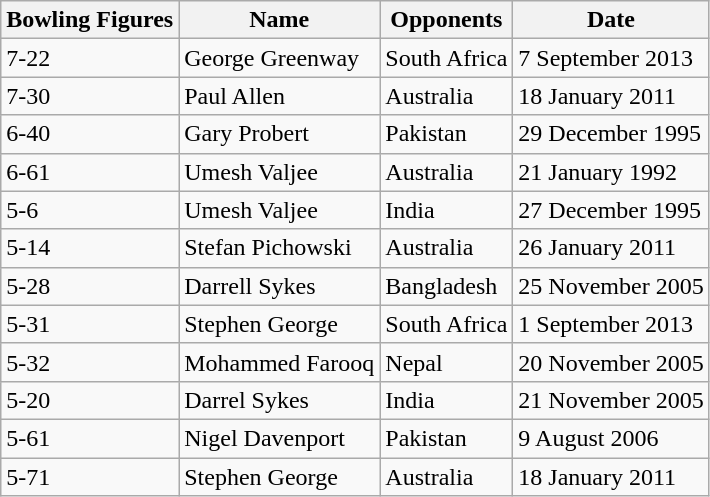<table class="wikitable">
<tr>
<th>Bowling Figures</th>
<th>Name</th>
<th>Opponents</th>
<th>Date</th>
</tr>
<tr>
<td>7-22</td>
<td>George Greenway</td>
<td>South Africa</td>
<td>7 September 2013</td>
</tr>
<tr>
<td>7-30</td>
<td>Paul Allen</td>
<td>Australia</td>
<td>18 January 2011</td>
</tr>
<tr>
<td>6-40</td>
<td>Gary Probert</td>
<td>Pakistan</td>
<td>29 December 1995</td>
</tr>
<tr>
<td>6-61</td>
<td>Umesh Valjee</td>
<td>Australia</td>
<td>21 January 1992</td>
</tr>
<tr>
<td>5-6</td>
<td>Umesh Valjee</td>
<td>India</td>
<td>27 December 1995</td>
</tr>
<tr>
<td>5-14</td>
<td>Stefan Pichowski</td>
<td>Australia</td>
<td>26 January 2011</td>
</tr>
<tr>
<td>5-28</td>
<td>Darrell Sykes</td>
<td>Bangladesh</td>
<td>25 November 2005</td>
</tr>
<tr>
<td>5-31</td>
<td>Stephen George</td>
<td>South Africa</td>
<td>1 September 2013</td>
</tr>
<tr>
<td>5-32</td>
<td>Mohammed Farooq</td>
<td>Nepal</td>
<td>20 November 2005</td>
</tr>
<tr>
<td>5-20</td>
<td>Darrel Sykes</td>
<td>India</td>
<td>21 November 2005</td>
</tr>
<tr>
<td>5-61</td>
<td>Nigel Davenport</td>
<td>Pakistan</td>
<td>9 August 2006</td>
</tr>
<tr>
<td>5-71</td>
<td>Stephen George</td>
<td>Australia</td>
<td>18 January 2011</td>
</tr>
</table>
